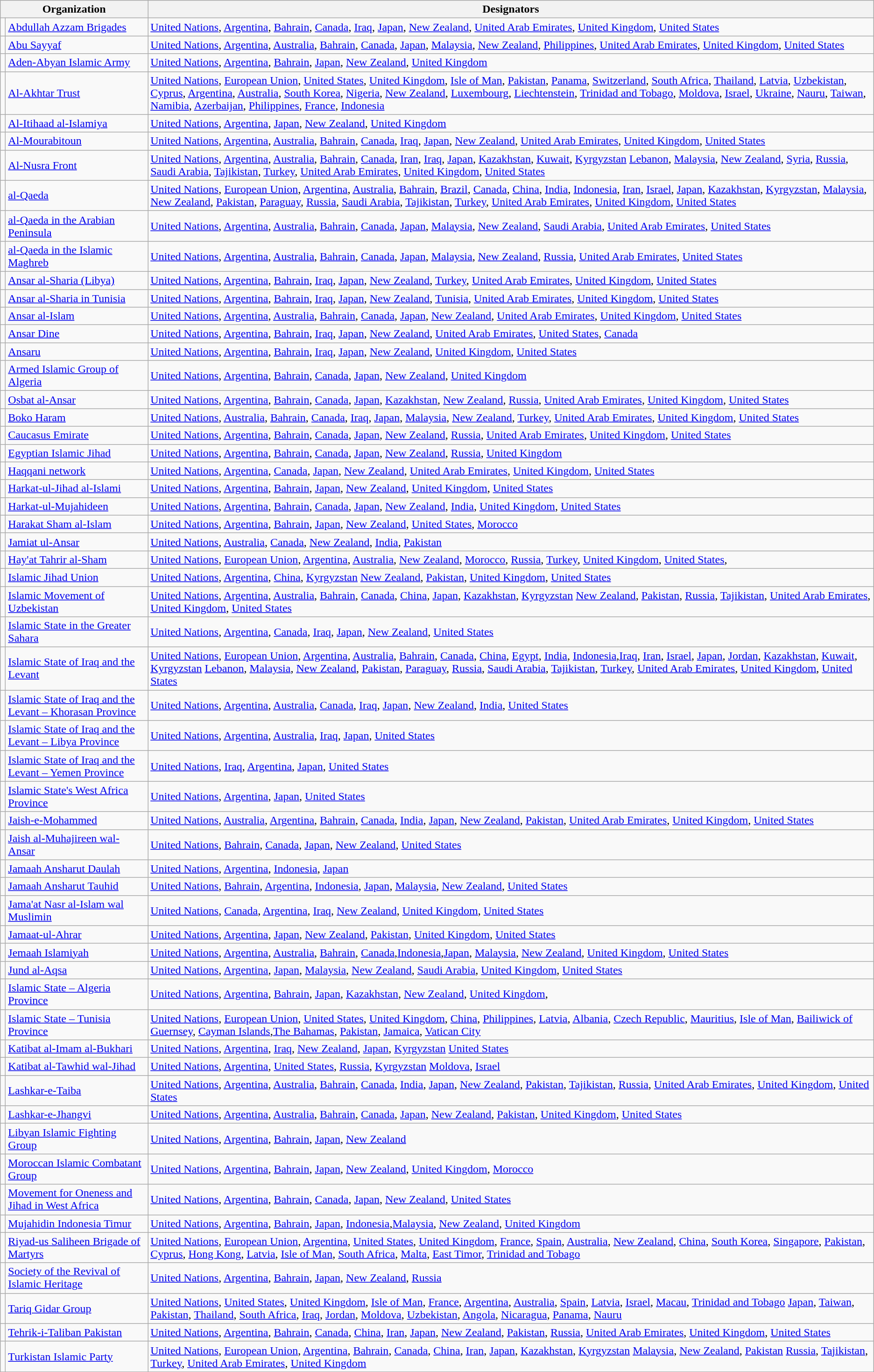<table class="wikitable">
<tr>
<th colspan="2">Organization</th>
<th>Designators</th>
</tr>
<tr>
<td></td>
<td><a href='#'>Abdullah Azzam Brigades</a></td>
<td><a href='#'>United Nations</a>, <a href='#'>Argentina</a>, <a href='#'>Bahrain</a>, <a href='#'>Canada</a>, <a href='#'>Iraq</a>, <a href='#'>Japan</a>, <a href='#'>New Zealand</a>, <a href='#'>United Arab Emirates</a>, <a href='#'>United Kingdom</a>, <a href='#'>United States</a></td>
</tr>
<tr>
<td></td>
<td><a href='#'>Abu Sayyaf</a></td>
<td><a href='#'>United Nations</a>, <a href='#'>Argentina</a>, <a href='#'>Australia</a>, <a href='#'>Bahrain</a>, <a href='#'>Canada</a>, <a href='#'>Japan</a>, <a href='#'>Malaysia</a>, <a href='#'>New Zealand</a>, <a href='#'>Philippines</a>, <a href='#'>United Arab Emirates</a>, <a href='#'>United Kingdom</a>, <a href='#'>United States</a></td>
</tr>
<tr>
<td></td>
<td><a href='#'>Aden-Abyan Islamic Army</a></td>
<td><a href='#'>United Nations</a>, <a href='#'>Argentina</a>, <a href='#'>Bahrain</a>, <a href='#'>Japan</a>, <a href='#'>New Zealand</a>, <a href='#'>United Kingdom</a></td>
</tr>
<tr>
<td></td>
<td><a href='#'>Al-Akhtar Trust</a></td>
<td><a href='#'>United Nations</a>, <a href='#'>European Union</a>, <a href='#'>United States</a>, <a href='#'>United Kingdom</a>, <a href='#'>Isle of Man</a>, <a href='#'>Pakistan</a>, <a href='#'>Panama</a>, <a href='#'>Switzerland</a>, <a href='#'>South Africa</a>, <a href='#'>Thailand</a>, <a href='#'>Latvia</a>, <a href='#'>Uzbekistan</a>, <a href='#'>Cyprus</a>, <a href='#'>Argentina</a>, <a href='#'>Australia</a>, <a href='#'>South Korea</a>, <a href='#'>Nigeria</a>, <a href='#'>New Zealand</a>, <a href='#'>Luxembourg</a>, <a href='#'>Liechtenstein</a>, <a href='#'>Trinidad and Tobago</a>, <a href='#'>Moldova</a>, <a href='#'>Israel</a>, <a href='#'>Ukraine</a>, <a href='#'>Nauru</a>, <a href='#'>Taiwan</a>, <a href='#'>Namibia</a>, <a href='#'>Azerbaijan</a>, <a href='#'>Philippines</a>, <a href='#'>France</a>, <a href='#'>Indonesia</a></td>
</tr>
<tr>
<td></td>
<td><a href='#'>Al-Itihaad al-Islamiya</a></td>
<td><a href='#'>United Nations</a>, <a href='#'>Argentina</a>, <a href='#'>Japan</a>, <a href='#'>New Zealand</a>, <a href='#'>United Kingdom</a></td>
</tr>
<tr>
<td></td>
<td><a href='#'>Al-Mourabitoun</a></td>
<td><a href='#'>United Nations</a>, <a href='#'>Argentina</a>, <a href='#'>Australia</a>, <a href='#'>Bahrain</a>, <a href='#'>Canada</a>, <a href='#'>Iraq</a>, <a href='#'>Japan</a>, <a href='#'>New Zealand</a>, <a href='#'>United Arab Emirates</a>, <a href='#'>United Kingdom</a>, <a href='#'>United States</a></td>
</tr>
<tr>
<td></td>
<td><a href='#'>Al-Nusra Front</a></td>
<td><a href='#'>United Nations</a>, <a href='#'>Argentina</a>, <a href='#'>Australia</a>, <a href='#'>Bahrain</a>, <a href='#'>Canada</a>, <a href='#'>Iran</a>, <a href='#'>Iraq</a>, <a href='#'>Japan</a>, <a href='#'>Kazakhstan</a>, <a href='#'>Kuwait</a>, <a href='#'>Kyrgyzstan</a> <a href='#'>Lebanon</a>, <a href='#'>Malaysia</a>, <a href='#'>New Zealand</a>, <a href='#'>Syria</a>, <a href='#'>Russia</a>, <a href='#'>Saudi Arabia</a>, <a href='#'>Tajikistan</a>, <a href='#'>Turkey</a>, <a href='#'>United Arab Emirates</a>, <a href='#'>United Kingdom</a>, <a href='#'>United States</a></td>
</tr>
<tr>
<td></td>
<td><a href='#'>al-Qaeda</a></td>
<td><a href='#'>United Nations</a>, <a href='#'>European Union</a>, <a href='#'>Argentina</a>, <a href='#'>Australia</a>, <a href='#'>Bahrain</a>, <a href='#'>Brazil</a>, <a href='#'>Canada</a>, <a href='#'>China</a>, <a href='#'>India</a>, <a href='#'>Indonesia</a>, <a href='#'>Iran</a>, <a href='#'>Israel</a>, <a href='#'>Japan</a>, <a href='#'>Kazakhstan</a>, <a href='#'>Kyrgyzstan</a>, <a href='#'>Malaysia</a>, <a href='#'>New Zealand</a>, <a href='#'>Pakistan</a>, <a href='#'>Paraguay</a>, <a href='#'>Russia</a>, <a href='#'>Saudi Arabia</a>, <a href='#'>Tajikistan</a>, <a href='#'>Turkey</a>, <a href='#'>United Arab Emirates</a>, <a href='#'>United Kingdom</a>, <a href='#'>United States</a></td>
</tr>
<tr>
<td></td>
<td><a href='#'>al-Qaeda in the Arabian Peninsula</a></td>
<td><a href='#'>United Nations</a>, <a href='#'>Argentina</a>, <a href='#'>Australia</a>, <a href='#'>Bahrain</a>, <a href='#'>Canada</a>, <a href='#'>Japan</a>, <a href='#'>Malaysia</a>, <a href='#'>New Zealand</a>, <a href='#'>Saudi Arabia</a>, <a href='#'>United Arab Emirates</a>, <a href='#'>United States</a></td>
</tr>
<tr>
<td></td>
<td><a href='#'>al-Qaeda in the Islamic Maghreb</a></td>
<td><a href='#'>United Nations</a>, <a href='#'>Argentina</a>, <a href='#'>Australia</a>, <a href='#'>Bahrain</a>, <a href='#'>Canada</a>, <a href='#'>Japan</a>, <a href='#'>Malaysia</a>, <a href='#'>New Zealand</a>, <a href='#'>Russia</a>, <a href='#'>United Arab Emirates</a>, <a href='#'>United States</a></td>
</tr>
<tr>
<td></td>
<td><a href='#'>Ansar al-Sharia (Libya)</a></td>
<td><a href='#'>United Nations</a>, <a href='#'>Argentina</a>, <a href='#'>Bahrain</a>, <a href='#'>Iraq</a>, <a href='#'>Japan</a>, <a href='#'>New Zealand</a>, <a href='#'>Turkey</a>, <a href='#'>United Arab Emirates</a>, <a href='#'>United Kingdom</a>, <a href='#'>United States</a></td>
</tr>
<tr>
<td></td>
<td><a href='#'>Ansar al-Sharia in Tunisia</a></td>
<td><a href='#'>United Nations</a>, <a href='#'>Argentina</a>, <a href='#'>Bahrain</a>, <a href='#'>Iraq</a>, <a href='#'>Japan</a>, <a href='#'>New Zealand</a>, <a href='#'>Tunisia</a>, <a href='#'>United Arab Emirates</a>, <a href='#'>United Kingdom</a>, <a href='#'>United States</a></td>
</tr>
<tr>
<td></td>
<td><a href='#'>Ansar al-Islam</a></td>
<td><a href='#'>United Nations</a>, <a href='#'>Argentina</a>, <a href='#'>Australia</a>, <a href='#'>Bahrain</a>, <a href='#'>Canada</a>, <a href='#'>Japan</a>, <a href='#'>New Zealand</a>, <a href='#'>United Arab Emirates</a>, <a href='#'>United Kingdom</a>, <a href='#'>United States</a></td>
</tr>
<tr>
<td></td>
<td><a href='#'>Ansar Dine</a></td>
<td><a href='#'>United Nations</a>, <a href='#'>Argentina</a>, <a href='#'>Bahrain</a>, <a href='#'>Iraq</a>, <a href='#'>Japan</a>, <a href='#'>New Zealand</a>, <a href='#'>United Arab Emirates</a>, <a href='#'>United States</a>, <a href='#'>Canada</a></td>
</tr>
<tr>
<td></td>
<td><a href='#'>Ansaru</a></td>
<td><a href='#'>United Nations</a>, <a href='#'>Argentina</a>, <a href='#'>Bahrain</a>, <a href='#'>Iraq</a>, <a href='#'>Japan</a>, <a href='#'>New Zealand</a>, <a href='#'>United Kingdom</a>, <a href='#'>United States</a></td>
</tr>
<tr>
<td></td>
<td><a href='#'>Armed Islamic Group of Algeria</a></td>
<td><a href='#'>United Nations</a>, <a href='#'>Argentina</a>, <a href='#'>Bahrain</a>, <a href='#'>Canada</a>, <a href='#'>Japan</a>, <a href='#'>New Zealand</a>, <a href='#'>United Kingdom</a></td>
</tr>
<tr>
<td></td>
<td><a href='#'>Osbat al-Ansar</a></td>
<td><a href='#'>United Nations</a>, <a href='#'>Argentina</a>, <a href='#'>Bahrain</a>, <a href='#'>Canada</a>, <a href='#'>Japan</a>, <a href='#'>Kazakhstan</a>, <a href='#'>New Zealand</a>, <a href='#'>Russia</a>, <a href='#'>United Arab Emirates</a>, <a href='#'>United Kingdom</a>, <a href='#'>United States</a></td>
</tr>
<tr>
<td></td>
<td><a href='#'>Boko Haram</a></td>
<td><a href='#'>United Nations</a>, <a href='#'>Australia</a>, <a href='#'>Bahrain</a>, <a href='#'>Canada</a>, <a href='#'>Iraq</a>, <a href='#'>Japan</a>, <a href='#'>Malaysia</a>, <a href='#'>New Zealand</a>, <a href='#'>Turkey</a>, <a href='#'>United Arab Emirates</a>, <a href='#'>United Kingdom</a>, <a href='#'>United States</a></td>
</tr>
<tr>
<td></td>
<td><a href='#'>Caucasus Emirate</a></td>
<td><a href='#'>United Nations</a>, <a href='#'>Argentina</a>, <a href='#'>Bahrain</a>, <a href='#'>Canada</a>, <a href='#'>Japan</a>, <a href='#'>New Zealand</a>, <a href='#'>Russia</a>, <a href='#'>United Arab Emirates</a>, <a href='#'>United Kingdom</a>, <a href='#'>United States</a></td>
</tr>
<tr>
<td></td>
<td><a href='#'>Egyptian Islamic Jihad</a></td>
<td><a href='#'>United Nations</a>, <a href='#'>Argentina</a>, <a href='#'>Bahrain</a>, <a href='#'>Canada</a>, <a href='#'>Japan</a>, <a href='#'>New Zealand</a>, <a href='#'>Russia</a>, <a href='#'>United Kingdom</a></td>
</tr>
<tr>
<td></td>
<td><a href='#'>Haqqani network</a></td>
<td><a href='#'>United Nations</a>, <a href='#'>Argentina</a>, <a href='#'>Canada</a>, <a href='#'>Japan</a>, <a href='#'>New Zealand</a>, <a href='#'>United Arab Emirates</a>, <a href='#'>United Kingdom</a>, <a href='#'>United States</a></td>
</tr>
<tr>
<td></td>
<td><a href='#'>Harkat-ul-Jihad al-Islami</a></td>
<td><a href='#'>United Nations</a>, <a href='#'>Argentina</a>, <a href='#'>Bahrain</a>, <a href='#'>Japan</a>, <a href='#'>New Zealand</a>, <a href='#'>United Kingdom</a>, <a href='#'>United States</a></td>
</tr>
<tr>
<td></td>
<td><a href='#'>Harkat-ul-Mujahideen</a></td>
<td><a href='#'>United Nations</a>, <a href='#'>Argentina</a>, <a href='#'>Bahrain</a>, <a href='#'>Canada</a>, <a href='#'>Japan</a>, <a href='#'>New Zealand</a>, <a href='#'>India</a>, <a href='#'>United Kingdom</a>, <a href='#'>United States</a></td>
</tr>
<tr>
<td></td>
<td><a href='#'>Harakat Sham al-Islam</a></td>
<td><a href='#'>United Nations</a>, <a href='#'>Argentina</a>, <a href='#'>Bahrain</a>, <a href='#'>Japan</a>, <a href='#'>New Zealand</a>, <a href='#'>United States</a>, <a href='#'>Morocco</a></td>
</tr>
<tr>
<td></td>
<td><a href='#'>Jamiat ul-Ansar</a></td>
<td><a href='#'>United Nations</a>, <a href='#'>Australia</a>, <a href='#'>Canada</a>, <a href='#'>New Zealand</a>, <a href='#'>India</a>, <a href='#'>Pakistan</a></td>
</tr>
<tr>
<td></td>
<td><a href='#'>Hay'at Tahrir al-Sham</a></td>
<td><a href='#'>United Nations</a>, <a href='#'>European Union</a>, <a href='#'>Argentina</a>, <a href='#'>Australia</a>, <a href='#'>New Zealand</a>, <a href='#'>Morocco</a>, <a href='#'>Russia</a>, <a href='#'>Turkey</a>, <a href='#'>United Kingdom</a>, <a href='#'>United States</a>,</td>
</tr>
<tr>
<td></td>
<td><a href='#'>Islamic Jihad Union</a></td>
<td><a href='#'>United Nations</a>, <a href='#'>Argentina</a>, <a href='#'>China</a>, <a href='#'>Kyrgyzstan</a> <a href='#'>New Zealand</a>, <a href='#'>Pakistan</a>, <a href='#'>United Kingdom</a>, <a href='#'>United States</a></td>
</tr>
<tr>
<td></td>
<td><a href='#'>Islamic Movement of Uzbekistan</a></td>
<td><a href='#'>United Nations</a>, <a href='#'>Argentina</a>, <a href='#'>Australia</a>, <a href='#'>Bahrain</a>, <a href='#'>Canada</a>, <a href='#'>China</a>, <a href='#'>Japan</a>, <a href='#'>Kazakhstan</a>, <a href='#'>Kyrgyzstan</a> <a href='#'>New Zealand</a>, <a href='#'>Pakistan</a>, <a href='#'>Russia</a>, <a href='#'>Tajikistan</a>, <a href='#'>United Arab Emirates</a>, <a href='#'>United Kingdom</a>, <a href='#'>United States</a></td>
</tr>
<tr>
<td></td>
<td><a href='#'>Islamic State in the Greater Sahara</a></td>
<td><a href='#'>United Nations</a>, <a href='#'>Argentina</a>, <a href='#'>Canada</a>, <a href='#'>Iraq</a>, <a href='#'>Japan</a>, <a href='#'>New Zealand</a>, <a href='#'>United States</a></td>
</tr>
<tr>
<td></td>
<td><a href='#'>Islamic State of Iraq and the Levant</a></td>
<td><a href='#'>United Nations</a>, <a href='#'>European Union</a>, <a href='#'>Argentina</a>, <a href='#'>Australia</a>, <a href='#'>Bahrain</a>, <a href='#'>Canada</a>, <a href='#'>China</a>, <a href='#'>Egypt</a>, <a href='#'>India</a>, <a href='#'>Indonesia</a>,<a href='#'>Iraq</a>, <a href='#'>Iran</a>, <a href='#'>Israel</a>, <a href='#'>Japan</a>, <a href='#'>Jordan</a>, <a href='#'>Kazakhstan</a>, <a href='#'>Kuwait</a>, <a href='#'>Kyrgyzstan</a> <a href='#'>Lebanon</a>, <a href='#'>Malaysia</a>, <a href='#'>New Zealand</a>, <a href='#'>Pakistan</a>, <a href='#'>Paraguay</a>, <a href='#'>Russia</a>, <a href='#'>Saudi Arabia</a>, <a href='#'>Tajikistan</a>, <a href='#'>Turkey</a>, <a href='#'>United Arab Emirates</a>, <a href='#'>United Kingdom</a>, <a href='#'>United States</a></td>
</tr>
<tr>
<td></td>
<td><a href='#'>Islamic State of Iraq and the Levant – Khorasan Province</a></td>
<td><a href='#'>United Nations</a>, <a href='#'>Argentina</a>, <a href='#'>Australia</a>, <a href='#'>Canada</a>, <a href='#'>Iraq</a>, <a href='#'>Japan</a>, <a href='#'>New Zealand</a>, <a href='#'>India</a>, <a href='#'>United States</a></td>
</tr>
<tr>
<td></td>
<td><a href='#'>Islamic State of Iraq and the Levant – Libya Province</a></td>
<td><a href='#'>United Nations</a>, <a href='#'>Argentina</a>, <a href='#'>Australia</a>, <a href='#'>Iraq</a>, <a href='#'>Japan</a>, <a href='#'>United States</a></td>
</tr>
<tr>
<td></td>
<td><a href='#'>Islamic State of Iraq and the Levant – Yemen Province</a></td>
<td><a href='#'>United Nations</a>, <a href='#'>Iraq</a>, <a href='#'>Argentina</a>, <a href='#'>Japan</a>, <a href='#'>United States</a></td>
</tr>
<tr>
<td></td>
<td><a href='#'>Islamic State's West Africa Province</a></td>
<td><a href='#'>United Nations</a>, <a href='#'>Argentina</a>, <a href='#'>Japan</a>, <a href='#'>United States</a></td>
</tr>
<tr>
<td></td>
<td><a href='#'>Jaish-e-Mohammed</a></td>
<td><a href='#'>United Nations</a>, <a href='#'>Australia</a>, <a href='#'>Argentina</a>, <a href='#'>Bahrain</a>, <a href='#'>Canada</a>, <a href='#'>India</a>, <a href='#'>Japan</a>, <a href='#'>New Zealand</a>, <a href='#'>Pakistan</a>, <a href='#'>United Arab Emirates</a>, <a href='#'>United Kingdom</a>, <a href='#'>United States</a></td>
</tr>
<tr>
<td></td>
<td><a href='#'>Jaish al-Muhajireen wal-Ansar</a></td>
<td><a href='#'>United Nations</a>, <a href='#'>Bahrain</a>, <a href='#'>Canada</a>, <a href='#'>Japan</a>, <a href='#'>New Zealand</a>, <a href='#'>United States</a></td>
</tr>
<tr>
<td></td>
<td><a href='#'>Jamaah Ansharut Daulah</a></td>
<td><a href='#'>United Nations</a>, <a href='#'>Argentina</a>, <a href='#'>Indonesia</a>, <a href='#'>Japan</a></td>
</tr>
<tr>
<td></td>
<td><a href='#'>Jamaah Ansharut Tauhid</a></td>
<td><a href='#'>United Nations</a>, <a href='#'>Bahrain</a>, <a href='#'>Argentina</a>, <a href='#'>Indonesia</a>, <a href='#'>Japan</a>, <a href='#'>Malaysia</a>, <a href='#'>New Zealand</a>, <a href='#'>United States</a></td>
</tr>
<tr>
<td></td>
<td><a href='#'>Jama'at Nasr al-Islam wal Muslimin</a></td>
<td><a href='#'>United Nations</a>, <a href='#'>Canada</a>, <a href='#'>Argentina</a>, <a href='#'>Iraq</a>, <a href='#'>New Zealand</a>, <a href='#'>United Kingdom</a>, <a href='#'>United States</a></td>
</tr>
<tr>
<td></td>
<td><a href='#'>Jamaat-ul-Ahrar</a></td>
<td><a href='#'>United Nations</a>, <a href='#'>Argentina</a>, <a href='#'>Japan</a>, <a href='#'>New Zealand</a>, <a href='#'>Pakistan</a>, <a href='#'>United Kingdom</a>, <a href='#'>United States</a></td>
</tr>
<tr>
<td></td>
<td><a href='#'>Jemaah Islamiyah</a></td>
<td><a href='#'>United Nations</a>, <a href='#'>Argentina</a>, <a href='#'>Australia</a>, <a href='#'>Bahrain</a>, <a href='#'>Canada</a>,<a href='#'>Indonesia</a>,<a href='#'>Japan</a>, <a href='#'>Malaysia</a>, <a href='#'>New Zealand</a>, <a href='#'>United Kingdom</a>, <a href='#'>United States</a></td>
</tr>
<tr>
<td></td>
<td><a href='#'>Jund al-Aqsa</a></td>
<td><a href='#'>United Nations</a>, <a href='#'>Argentina</a>, <a href='#'>Japan</a>, <a href='#'>Malaysia</a>, <a href='#'>New Zealand</a>, <a href='#'>Saudi Arabia</a>, <a href='#'>United Kingdom</a>, <a href='#'>United States</a></td>
</tr>
<tr>
<td></td>
<td><a href='#'>Islamic State – Algeria Province</a></td>
<td><a href='#'>United Nations</a>, <a href='#'>Argentina</a>, <a href='#'>Bahrain</a>, <a href='#'>Japan</a>, <a href='#'>Kazakhstan</a>, <a href='#'>New Zealand</a>, <a href='#'>United Kingdom</a>,</td>
</tr>
<tr>
<td></td>
<td><a href='#'>Islamic State – Tunisia Province</a></td>
<td><a href='#'>United Nations</a>, <a href='#'>European Union</a>, <a href='#'>United States</a>, <a href='#'>United Kingdom</a>, <a href='#'>China</a>, <a href='#'>Philippines</a>, <a href='#'>Latvia</a>, <a href='#'>Albania</a>, <a href='#'>Czech Republic</a>, <a href='#'>Mauritius</a>, <a href='#'>Isle of Man</a>, <a href='#'>Bailiwick of Guernsey</a>, <a href='#'>Cayman Islands</a>,<a href='#'>The Bahamas</a>, <a href='#'>Pakistan</a>, <a href='#'>Jamaica</a>, <a href='#'>Vatican City</a></td>
</tr>
<tr>
<td></td>
<td><a href='#'>Katibat al-Imam al-Bukhari</a></td>
<td><a href='#'>United Nations</a>, <a href='#'>Argentina</a>, <a href='#'>Iraq</a>, <a href='#'>New Zealand</a>, <a href='#'>Japan</a>, <a href='#'>Kyrgyzstan</a> <a href='#'>United States</a></td>
</tr>
<tr>
<td></td>
<td><a href='#'>Katibat al-Tawhid wal-Jihad</a></td>
<td><a href='#'>United Nations</a>, <a href='#'>Argentina</a>, <a href='#'>United States</a>, <a href='#'>Russia</a>, <a href='#'>Kyrgyzstan</a> <a href='#'>Moldova</a>, <a href='#'>Israel</a></td>
</tr>
<tr>
<td> </td>
<td><a href='#'>Lashkar-e-Taiba</a></td>
<td><a href='#'>United Nations</a>, <a href='#'>Argentina</a>, <a href='#'>Australia</a>, <a href='#'>Bahrain</a>, <a href='#'>Canada</a>, <a href='#'>India</a>, <a href='#'>Japan</a>,   <a href='#'>New Zealand</a>, <a href='#'>Pakistan</a>, <a href='#'>Tajikistan</a>, <a href='#'>Russia</a>, <a href='#'>United Arab Emirates</a>, <a href='#'>United Kingdom</a>, <a href='#'>United States</a></td>
</tr>
<tr>
<td></td>
<td><a href='#'>Lashkar-e-Jhangvi</a></td>
<td><a href='#'>United Nations</a>, <a href='#'>Argentina</a>, <a href='#'>Australia</a>, <a href='#'>Bahrain</a>, <a href='#'>Canada</a>, <a href='#'>Japan</a>, <a href='#'>New Zealand</a>, <a href='#'>Pakistan</a>, <a href='#'>United Kingdom</a>, <a href='#'>United States</a></td>
</tr>
<tr>
<td></td>
<td><a href='#'>Libyan Islamic Fighting Group</a></td>
<td><a href='#'>United Nations</a>, <a href='#'>Argentina</a>, <a href='#'>Bahrain</a>, <a href='#'>Japan</a>, <a href='#'>New Zealand</a></td>
</tr>
<tr>
<td></td>
<td><a href='#'>Moroccan Islamic Combatant Group</a></td>
<td><a href='#'>United Nations</a>, <a href='#'>Argentina</a>, <a href='#'>Bahrain</a>, <a href='#'>Japan</a>, <a href='#'>New Zealand</a>, <a href='#'>United Kingdom</a>, <a href='#'>Morocco</a></td>
</tr>
<tr>
<td></td>
<td><a href='#'>Movement for Oneness and Jihad in West Africa</a></td>
<td><a href='#'>United Nations</a>, <a href='#'>Argentina</a>, <a href='#'>Bahrain</a>, <a href='#'>Canada</a>, <a href='#'>Japan</a>, <a href='#'>New Zealand</a>, <a href='#'>United States</a></td>
</tr>
<tr>
<td></td>
<td><a href='#'>Mujahidin Indonesia Timur</a></td>
<td><a href='#'>United Nations</a>, <a href='#'>Argentina</a>, <a href='#'>Bahrain</a>, <a href='#'>Japan</a>, <a href='#'>Indonesia</a>,<a href='#'>Malaysia</a>, <a href='#'>New Zealand</a>, <a href='#'>United Kingdom</a></td>
</tr>
<tr>
<td></td>
<td><a href='#'>Riyad-us Saliheen Brigade of Martyrs</a></td>
<td><a href='#'>United Nations</a>, <a href='#'>European Union</a>, <a href='#'>Argentina</a>, <a href='#'>United States</a>, <a href='#'>United Kingdom</a>, <a href='#'>France</a>, <a href='#'>Spain</a>, <a href='#'>Australia</a>, <a href='#'>New Zealand</a>, <a href='#'>China</a>, <a href='#'>South Korea</a>, <a href='#'>Singapore</a>, <a href='#'>Pakistan</a>, <a href='#'>Cyprus</a>, <a href='#'>Hong Kong</a>, <a href='#'>Latvia</a>, <a href='#'>Isle of Man</a>, <a href='#'>South Africa</a>, <a href='#'>Malta</a>, <a href='#'>East Timor</a>, <a href='#'>Trinidad and Tobago</a></td>
</tr>
<tr>
<td></td>
<td><a href='#'>Society of the Revival of Islamic Heritage</a></td>
<td><a href='#'>United Nations</a>, <a href='#'>Argentina</a>, <a href='#'>Bahrain</a>, <a href='#'>Japan</a>, <a href='#'>New Zealand</a>, <a href='#'>Russia</a></td>
</tr>
<tr>
<td></td>
<td><a href='#'>Tariq Gidar Group</a></td>
<td><a href='#'>United Nations</a>, <a href='#'>United States</a>, <a href='#'>United Kingdom</a>, <a href='#'>Isle of Man</a>, <a href='#'>France</a>, <a href='#'>Argentina</a>, <a href='#'>Australia</a>, <a href='#'>Spain</a>, <a href='#'>Latvia</a>, <a href='#'>Israel</a>, <a href='#'>Macau</a>, <a href='#'>Trinidad and Tobago</a> <a href='#'>Japan</a>, <a href='#'>Taiwan</a>, <a href='#'>Pakistan</a>, <a href='#'>Thailand</a>, <a href='#'>South Africa</a>, <a href='#'>Iraq</a>, <a href='#'>Jordan</a>, <a href='#'>Moldova</a>, <a href='#'>Uzbekistan</a>, <a href='#'>Angola</a>, <a href='#'>Nicaragua</a>, <a href='#'>Panama</a>, <a href='#'>Nauru</a></td>
</tr>
<tr>
<td></td>
<td><a href='#'>Tehrik-i-Taliban Pakistan</a></td>
<td><a href='#'>United Nations</a>, <a href='#'>Argentina</a>, <a href='#'>Bahrain</a>, <a href='#'>Canada</a>, <a href='#'>China</a>, <a href='#'>Iran</a>,  <a href='#'>Japan</a>, <a href='#'>New Zealand</a>, <a href='#'>Pakistan</a>, <a href='#'>Russia</a>, <a href='#'>United Arab Emirates</a>, <a href='#'>United Kingdom</a>, <a href='#'>United States</a></td>
</tr>
<tr>
<td></td>
<td><a href='#'>Turkistan Islamic Party</a></td>
<td><a href='#'>United Nations</a>, <a href='#'>European Union</a>, <a href='#'>Argentina</a>, <a href='#'>Bahrain</a>, <a href='#'>Canada</a>, <a href='#'>China</a>, <a href='#'>Iran</a>, <a href='#'>Japan</a>, <a href='#'>Kazakhstan</a>, <a href='#'>Kyrgyzstan</a> <a href='#'>Malaysia</a>, <a href='#'>New Zealand</a>, <a href='#'>Pakistan</a> <a href='#'>Russia</a>, <a href='#'>Tajikistan</a>, <a href='#'>Turkey</a>, <a href='#'>United Arab Emirates</a>, <a href='#'>United Kingdom</a></td>
</tr>
</table>
